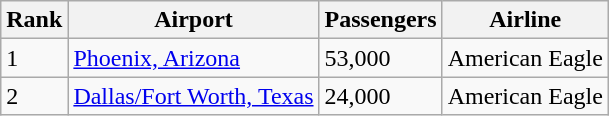<table class="wikitable">
<tr>
<th>Rank</th>
<th>Airport</th>
<th>Passengers</th>
<th>Airline</th>
</tr>
<tr>
<td>1</td>
<td><a href='#'>Phoenix, Arizona</a></td>
<td>53,000</td>
<td>American Eagle</td>
</tr>
<tr>
<td>2</td>
<td><a href='#'>Dallas/Fort Worth, Texas</a></td>
<td>24,000</td>
<td>American Eagle</td>
</tr>
</table>
